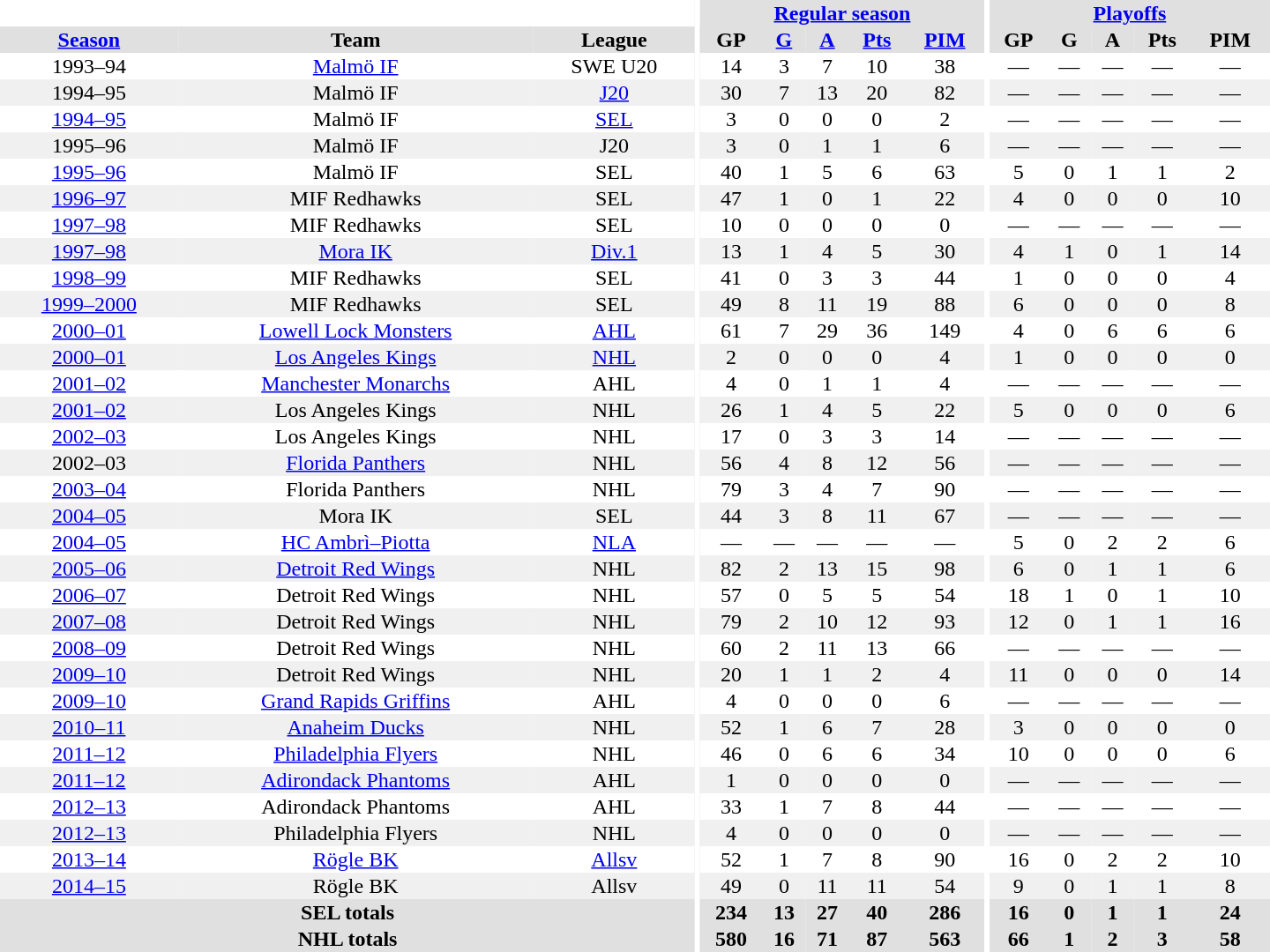<table border="0" cellpadding="1" cellspacing="0" style="text-align:center; width:60em">
<tr bgcolor="#e0e0e0">
<th colspan="3" bgcolor="#ffffff"></th>
<th rowspan="99" bgcolor="#ffffff"></th>
<th colspan="5"><a href='#'>Regular season</a></th>
<th rowspan="99" bgcolor="#ffffff"></th>
<th colspan="5"><a href='#'>Playoffs</a></th>
</tr>
<tr bgcolor="#e0e0e0">
<th><a href='#'>Season</a></th>
<th>Team</th>
<th>League</th>
<th>GP</th>
<th><a href='#'>G</a></th>
<th><a href='#'>A</a></th>
<th><a href='#'>Pts</a></th>
<th><a href='#'>PIM</a></th>
<th>GP</th>
<th>G</th>
<th>A</th>
<th>Pts</th>
<th>PIM</th>
</tr>
<tr>
<td>1993–94</td>
<td><a href='#'>Malmö IF</a></td>
<td>SWE U20</td>
<td>14</td>
<td>3</td>
<td>7</td>
<td>10</td>
<td>38</td>
<td>—</td>
<td>—</td>
<td>—</td>
<td>—</td>
<td>—</td>
</tr>
<tr bgcolor="#f0f0f0">
<td>1994–95</td>
<td>Malmö IF</td>
<td><a href='#'>J20</a></td>
<td>30</td>
<td>7</td>
<td>13</td>
<td>20</td>
<td>82</td>
<td>—</td>
<td>—</td>
<td>—</td>
<td>—</td>
<td>—</td>
</tr>
<tr>
<td><a href='#'>1994–95</a></td>
<td>Malmö IF</td>
<td><a href='#'>SEL</a></td>
<td>3</td>
<td>0</td>
<td>0</td>
<td>0</td>
<td>2</td>
<td>—</td>
<td>—</td>
<td>—</td>
<td>—</td>
<td>—</td>
</tr>
<tr bgcolor="#f0f0f0">
<td>1995–96</td>
<td>Malmö IF</td>
<td>J20</td>
<td>3</td>
<td>0</td>
<td>1</td>
<td>1</td>
<td>6</td>
<td>—</td>
<td>—</td>
<td>—</td>
<td>—</td>
<td>—</td>
</tr>
<tr>
<td><a href='#'>1995–96</a></td>
<td>Malmö IF</td>
<td>SEL</td>
<td>40</td>
<td>1</td>
<td>5</td>
<td>6</td>
<td>63</td>
<td>5</td>
<td>0</td>
<td>1</td>
<td>1</td>
<td>2</td>
</tr>
<tr bgcolor="#f0f0f0">
<td><a href='#'>1996–97</a></td>
<td>MIF Redhawks</td>
<td>SEL</td>
<td>47</td>
<td>1</td>
<td>0</td>
<td>1</td>
<td>22</td>
<td>4</td>
<td>0</td>
<td>0</td>
<td>0</td>
<td>10</td>
</tr>
<tr>
<td><a href='#'>1997–98</a></td>
<td>MIF Redhawks</td>
<td>SEL</td>
<td>10</td>
<td>0</td>
<td>0</td>
<td>0</td>
<td>0</td>
<td>—</td>
<td>—</td>
<td>—</td>
<td>—</td>
<td>—</td>
</tr>
<tr bgcolor="#f0f0f0">
<td><a href='#'>1997–98</a></td>
<td><a href='#'>Mora IK</a></td>
<td><a href='#'>Div.1</a></td>
<td>13</td>
<td>1</td>
<td>4</td>
<td>5</td>
<td>30</td>
<td>4</td>
<td>1</td>
<td>0</td>
<td>1</td>
<td>14</td>
</tr>
<tr>
<td><a href='#'>1998–99</a></td>
<td>MIF Redhawks</td>
<td>SEL</td>
<td>41</td>
<td>0</td>
<td>3</td>
<td>3</td>
<td>44</td>
<td>1</td>
<td>0</td>
<td>0</td>
<td>0</td>
<td>4</td>
</tr>
<tr bgcolor="#f0f0f0">
<td><a href='#'>1999–2000</a></td>
<td>MIF Redhawks</td>
<td>SEL</td>
<td>49</td>
<td>8</td>
<td>11</td>
<td>19</td>
<td>88</td>
<td>6</td>
<td>0</td>
<td>0</td>
<td>0</td>
<td>8</td>
</tr>
<tr>
<td><a href='#'>2000–01</a></td>
<td><a href='#'>Lowell Lock Monsters</a></td>
<td><a href='#'>AHL</a></td>
<td>61</td>
<td>7</td>
<td>29</td>
<td>36</td>
<td>149</td>
<td>4</td>
<td>0</td>
<td>6</td>
<td>6</td>
<td>6</td>
</tr>
<tr bgcolor="#f0f0f0">
<td><a href='#'>2000–01</a></td>
<td><a href='#'>Los Angeles Kings</a></td>
<td><a href='#'>NHL</a></td>
<td>2</td>
<td>0</td>
<td>0</td>
<td>0</td>
<td>4</td>
<td>1</td>
<td>0</td>
<td>0</td>
<td>0</td>
<td>0</td>
</tr>
<tr>
<td><a href='#'>2001–02</a></td>
<td><a href='#'>Manchester Monarchs</a></td>
<td>AHL</td>
<td>4</td>
<td>0</td>
<td>1</td>
<td>1</td>
<td>4</td>
<td>—</td>
<td>—</td>
<td>—</td>
<td>—</td>
<td>—</td>
</tr>
<tr bgcolor="#f0f0f0">
<td><a href='#'>2001–02</a></td>
<td>Los Angeles Kings</td>
<td>NHL</td>
<td>26</td>
<td>1</td>
<td>4</td>
<td>5</td>
<td>22</td>
<td>5</td>
<td>0</td>
<td>0</td>
<td>0</td>
<td>6</td>
</tr>
<tr>
<td><a href='#'>2002–03</a></td>
<td>Los Angeles Kings</td>
<td>NHL</td>
<td>17</td>
<td>0</td>
<td>3</td>
<td>3</td>
<td>14</td>
<td>—</td>
<td>—</td>
<td>—</td>
<td>—</td>
<td>—</td>
</tr>
<tr bgcolor="#f0f0f0">
<td>2002–03</td>
<td><a href='#'>Florida Panthers</a></td>
<td>NHL</td>
<td>56</td>
<td>4</td>
<td>8</td>
<td>12</td>
<td>56</td>
<td>—</td>
<td>—</td>
<td>—</td>
<td>—</td>
<td>—</td>
</tr>
<tr>
<td><a href='#'>2003–04</a></td>
<td>Florida Panthers</td>
<td>NHL</td>
<td>79</td>
<td>3</td>
<td>4</td>
<td>7</td>
<td>90</td>
<td>—</td>
<td>—</td>
<td>—</td>
<td>—</td>
<td>—</td>
</tr>
<tr bgcolor="#f0f0f0">
<td><a href='#'>2004–05</a></td>
<td>Mora IK</td>
<td>SEL</td>
<td>44</td>
<td>3</td>
<td>8</td>
<td>11</td>
<td>67</td>
<td>—</td>
<td>—</td>
<td>—</td>
<td>—</td>
<td>—</td>
</tr>
<tr>
<td><a href='#'>2004–05</a></td>
<td><a href='#'>HC Ambrì–Piotta</a></td>
<td><a href='#'>NLA</a></td>
<td>—</td>
<td>—</td>
<td>—</td>
<td>—</td>
<td>—</td>
<td>5</td>
<td>0</td>
<td>2</td>
<td>2</td>
<td>6</td>
</tr>
<tr bgcolor="#f0f0f0">
<td><a href='#'>2005–06</a></td>
<td><a href='#'>Detroit Red Wings</a></td>
<td>NHL</td>
<td>82</td>
<td>2</td>
<td>13</td>
<td>15</td>
<td>98</td>
<td>6</td>
<td>0</td>
<td>1</td>
<td>1</td>
<td>6</td>
</tr>
<tr>
<td><a href='#'>2006–07</a></td>
<td>Detroit Red Wings</td>
<td>NHL</td>
<td>57</td>
<td>0</td>
<td>5</td>
<td>5</td>
<td>54</td>
<td>18</td>
<td>1</td>
<td>0</td>
<td>1</td>
<td>10</td>
</tr>
<tr bgcolor="#f0f0f0">
<td><a href='#'>2007–08</a></td>
<td>Detroit Red Wings</td>
<td>NHL</td>
<td>79</td>
<td>2</td>
<td>10</td>
<td>12</td>
<td>93</td>
<td>12</td>
<td>0</td>
<td>1</td>
<td>1</td>
<td>16</td>
</tr>
<tr>
<td><a href='#'>2008–09</a></td>
<td>Detroit Red Wings</td>
<td>NHL</td>
<td>60</td>
<td>2</td>
<td>11</td>
<td>13</td>
<td>66</td>
<td>—</td>
<td>—</td>
<td>—</td>
<td>—</td>
<td>—</td>
</tr>
<tr bgcolor="#f0f0f0">
<td><a href='#'>2009–10</a></td>
<td>Detroit Red Wings</td>
<td>NHL</td>
<td>20</td>
<td>1</td>
<td>1</td>
<td>2</td>
<td>4</td>
<td>11</td>
<td>0</td>
<td>0</td>
<td>0</td>
<td>14</td>
</tr>
<tr>
<td><a href='#'>2009–10</a></td>
<td><a href='#'>Grand Rapids Griffins</a></td>
<td>AHL</td>
<td>4</td>
<td>0</td>
<td>0</td>
<td>0</td>
<td>6</td>
<td>—</td>
<td>—</td>
<td>—</td>
<td>—</td>
<td>—</td>
</tr>
<tr bgcolor="#f0f0f0">
<td><a href='#'>2010–11</a></td>
<td><a href='#'>Anaheim Ducks</a></td>
<td>NHL</td>
<td>52</td>
<td>1</td>
<td>6</td>
<td>7</td>
<td>28</td>
<td>3</td>
<td>0</td>
<td>0</td>
<td>0</td>
<td>0</td>
</tr>
<tr>
<td><a href='#'>2011–12</a></td>
<td><a href='#'>Philadelphia Flyers</a></td>
<td>NHL</td>
<td>46</td>
<td>0</td>
<td>6</td>
<td>6</td>
<td>34</td>
<td>10</td>
<td>0</td>
<td>0</td>
<td>0</td>
<td>6</td>
</tr>
<tr bgcolor="#f0f0f0">
<td><a href='#'>2011–12</a></td>
<td><a href='#'>Adirondack Phantoms</a></td>
<td>AHL</td>
<td>1</td>
<td>0</td>
<td>0</td>
<td>0</td>
<td>0</td>
<td>—</td>
<td>—</td>
<td>—</td>
<td>—</td>
<td>—</td>
</tr>
<tr>
<td><a href='#'>2012–13</a></td>
<td>Adirondack Phantoms</td>
<td>AHL</td>
<td>33</td>
<td>1</td>
<td>7</td>
<td>8</td>
<td>44</td>
<td>—</td>
<td>—</td>
<td>—</td>
<td>—</td>
<td>—</td>
</tr>
<tr bgcolor="#f0f0f0">
<td><a href='#'>2012–13</a></td>
<td>Philadelphia Flyers</td>
<td>NHL</td>
<td>4</td>
<td>0</td>
<td>0</td>
<td>0</td>
<td>0</td>
<td>—</td>
<td>—</td>
<td>—</td>
<td>—</td>
<td>—</td>
</tr>
<tr>
<td><a href='#'>2013–14</a></td>
<td><a href='#'>Rögle BK</a></td>
<td><a href='#'>Allsv</a></td>
<td>52</td>
<td>1</td>
<td>7</td>
<td>8</td>
<td>90</td>
<td>16</td>
<td>0</td>
<td>2</td>
<td>2</td>
<td>10</td>
</tr>
<tr bgcolor="#f0f0f0">
<td><a href='#'>2014–15</a></td>
<td>Rögle BK</td>
<td>Allsv</td>
<td>49</td>
<td>0</td>
<td>11</td>
<td>11</td>
<td>54</td>
<td>9</td>
<td>0</td>
<td>1</td>
<td>1</td>
<td>8</td>
</tr>
<tr bgcolor="#e0e0e0">
<th colspan="3">SEL totals</th>
<th>234</th>
<th>13</th>
<th>27</th>
<th>40</th>
<th>286</th>
<th>16</th>
<th>0</th>
<th>1</th>
<th>1</th>
<th>24</th>
</tr>
<tr bgcolor="#e0e0e0">
<th colspan="3">NHL totals</th>
<th>580</th>
<th>16</th>
<th>71</th>
<th>87</th>
<th>563</th>
<th>66</th>
<th>1</th>
<th>2</th>
<th>3</th>
<th>58</th>
</tr>
</table>
